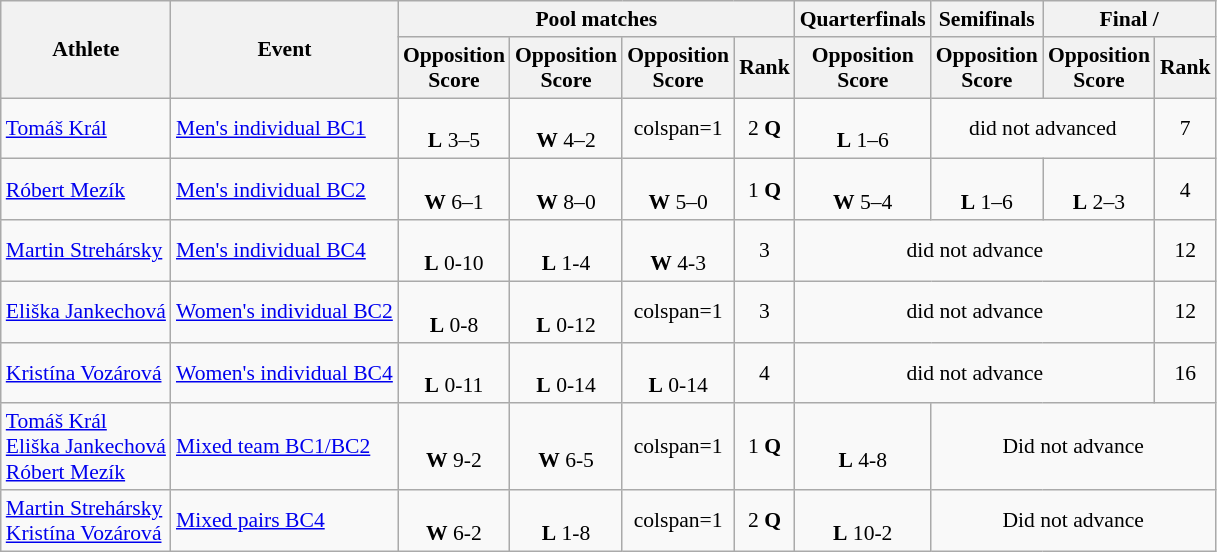<table class=wikitable style="font-size:90%">
<tr>
<th rowspan="2">Athlete</th>
<th rowspan="2">Event</th>
<th colspan="4">Pool matches</th>
<th>Quarterfinals</th>
<th>Semifinals</th>
<th colspan=2>Final / </th>
</tr>
<tr>
<th>Opposition<br>Score</th>
<th>Opposition<br>Score</th>
<th>Opposition<br>Score</th>
<th>Rank</th>
<th>Opposition<br>Score</th>
<th>Opposition<br>Score</th>
<th>Opposition<br>Score</th>
<th>Rank</th>
</tr>
<tr align=center>
<td align=left><a href='#'>Tomáš Král</a></td>
<td align=left><a href='#'>Men's individual BC1</a></td>
<td><br> <strong>L</strong> 3–5</td>
<td><br><strong>W</strong> 4–2</td>
<td>colspan=1 </td>
<td>2 <strong>Q</strong></td>
<td><br><strong>L</strong> 1–6</td>
<td colspan="2">did not advanced</td>
<td>7</td>
</tr>
<tr align=center>
<td align=left><a href='#'>Róbert Mezík</a></td>
<td align=left><a href='#'>Men's individual BC2</a></td>
<td><br><strong>W</strong> 6–1</td>
<td><br><strong>W</strong> 8–0</td>
<td><br><strong>W</strong> 5–0</td>
<td>1 <strong>Q</strong></td>
<td><br><strong>W</strong> 5–4</td>
<td><br><strong>L</strong> 1–6</td>
<td><br><strong>L</strong> 2–3</td>
<td>4</td>
</tr>
<tr align=center>
<td align=left><a href='#'>Martin Strehársky</a></td>
<td align=left><a href='#'>Men's individual BC4</a></td>
<td><br> <strong>L</strong> 0-10</td>
<td><br> <strong>L</strong> 1-4</td>
<td><br> <strong>W</strong> 4-3</td>
<td>3</td>
<td colspan="3">did not advance</td>
<td>12</td>
</tr>
<tr align=center>
<td align=left><a href='#'>Eliška Jankechová</a></td>
<td align=left><a href='#'>Women's individual BC2</a></td>
<td><br> <strong>L</strong> 0-8</td>
<td><br> <strong>L</strong> 0-12</td>
<td>colspan=1 </td>
<td>3</td>
<td colspan="3">did not advance</td>
<td>12</td>
</tr>
<tr align=center>
<td align=left><a href='#'>Kristína Vozárová</a></td>
<td align=left><a href='#'>Women's individual BC4</a></td>
<td><br> <strong>L</strong> 0-11</td>
<td><br> <strong>L</strong> 0-14</td>
<td><br> <strong>L</strong> 0-14</td>
<td>4</td>
<td colspan="3">did not advance</td>
<td>16</td>
</tr>
<tr align=center>
<td align=left><a href='#'>Tomáš Král</a><br><a href='#'>Eliška Jankechová</a><br><a href='#'>Róbert Mezík</a></td>
<td align=left><a href='#'>Mixed team BC1/BC2</a></td>
<td><br> <strong>W</strong> 9-2</td>
<td><br> <strong>W</strong> 6-5</td>
<td>colspan=1 </td>
<td>1 <strong>Q</strong></td>
<td> <br><strong>L</strong> 4-8</td>
<td colspan=3>Did not advance</td>
</tr>
<tr align=center>
<td align=left><a href='#'>Martin Strehársky</a><br><a href='#'>Kristína Vozárová</a></td>
<td align=left><a href='#'>Mixed pairs BC4</a></td>
<td><br> <strong>W</strong> 6-2</td>
<td><br> <strong>L</strong> 1-8</td>
<td>colspan=1 </td>
<td>2 <strong>Q</strong></td>
<td><br><strong>L</strong> 10-2</td>
<td colspan=3>Did not advance</td>
</tr>
</table>
